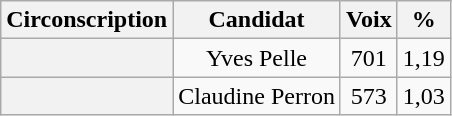<table class="wikitable sortable" style="text-align:center;">
<tr>
<th scope=col>Circonscription</th>
<th scope=col>Candidat</th>
<th scope="col">Voix</th>
<th scope="col">%</th>
</tr>
<tr>
<th scope=row></th>
<td>Yves Pelle</td>
<td>701</td>
<td>1,19</td>
</tr>
<tr>
<th scope=row></th>
<td>Claudine Perron</td>
<td>573</td>
<td>1,03</td>
</tr>
</table>
